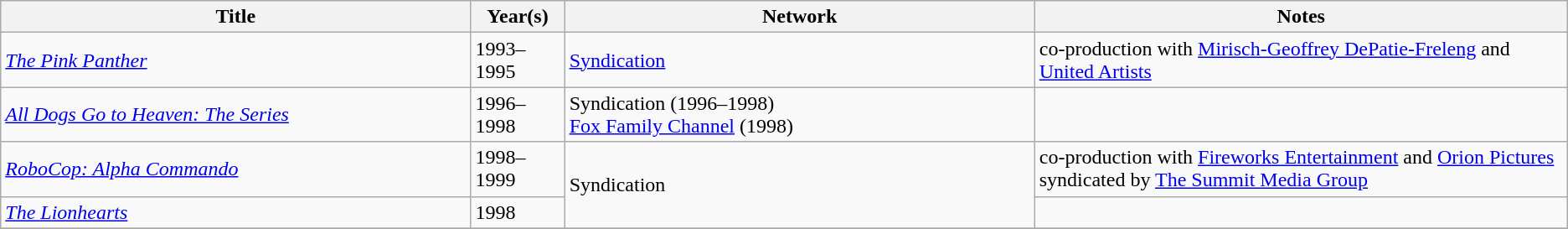<table class="wikitable sortable">
<tr>
<th style="width:30%;">Title</th>
<th style="width:6%;">Year(s)</th>
<th style="width:30%;">Network</th>
<th style="width:50%;">Notes</th>
</tr>
<tr>
<td><em><a href='#'>The Pink Panther</a></em></td>
<td>1993–1995</td>
<td><a href='#'>Syndication</a></td>
<td>co-production with <a href='#'>Mirisch-Geoffrey DePatie-Freleng</a> and <a href='#'>United Artists</a></td>
</tr>
<tr>
<td><em><a href='#'>All Dogs Go to Heaven: The Series</a></em></td>
<td>1996–1998</td>
<td>Syndication (1996–1998)<br><a href='#'>Fox Family Channel</a> (1998)</td>
<td></td>
</tr>
<tr>
<td><em><a href='#'>RoboCop: Alpha Commando</a></em></td>
<td>1998–1999</td>
<td rowspan="2">Syndication</td>
<td>co-production with <a href='#'>Fireworks Entertainment</a> and <a href='#'>Orion Pictures</a><br>syndicated by <a href='#'>The Summit Media Group</a></td>
</tr>
<tr>
<td><em><a href='#'>The Lionhearts</a></em></td>
<td>1998</td>
<td></td>
</tr>
<tr>
</tr>
</table>
